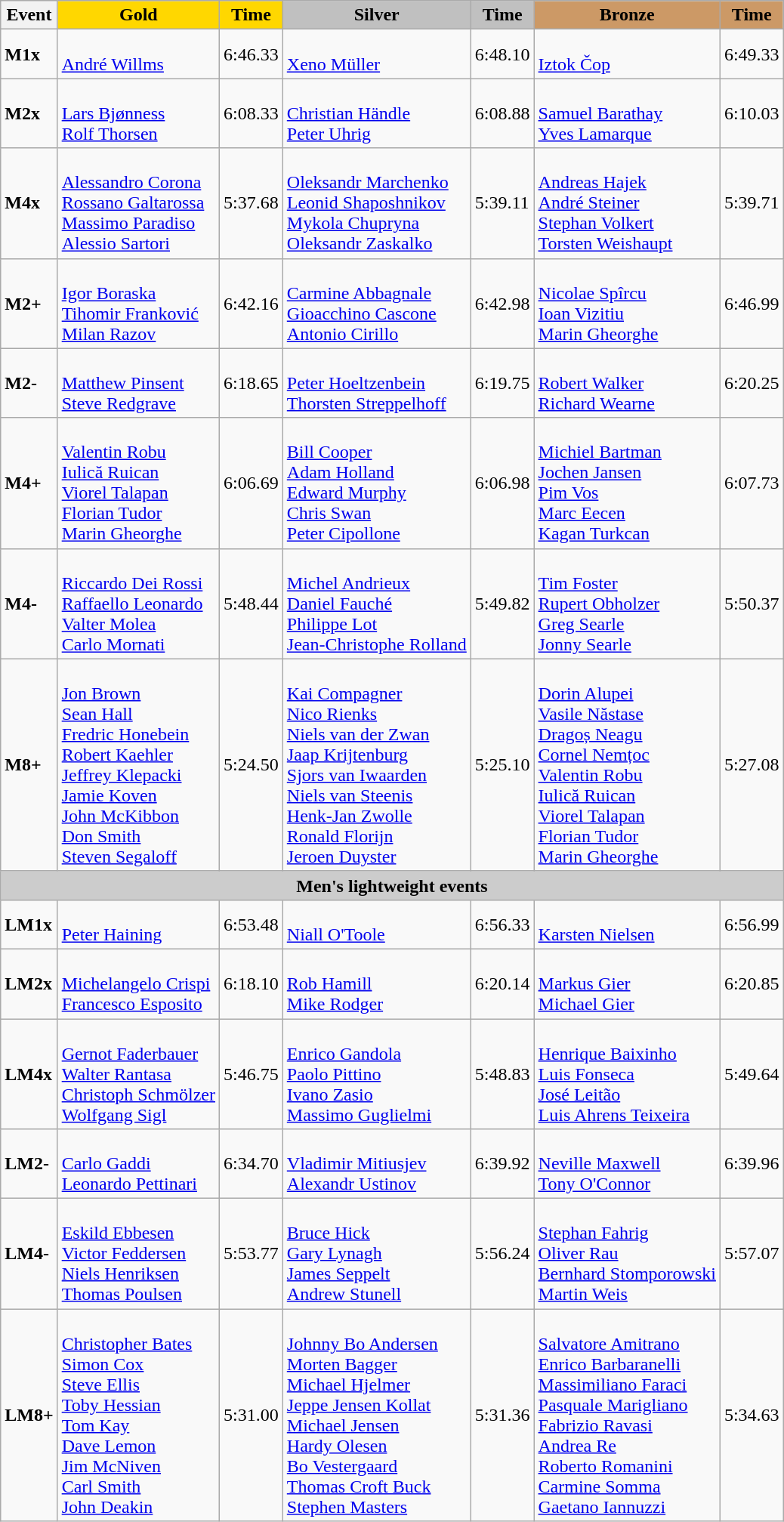<table class="wikitable">
<tr>
<th>Event</th>
<th style="text-align:center;background-color:gold;">Gold</th>
<th style="text-align:center;background-color:gold;">Time</th>
<th style="text-align:center;background-color:silver;">Silver</th>
<th style="text-align:center;background-color:silver;">Time</th>
<th style="text-align:center;background-color:#CC9966;">Bronze</th>
<th style="text-align:center;background-color:#CC9966;">Time</th>
</tr>
<tr>
<td><strong>M1x </strong></td>
<td> <br> <a href='#'>André Willms</a></td>
<td>6:46.33</td>
<td> <br> <a href='#'>Xeno Müller</a></td>
<td>6:48.10</td>
<td> <br> <a href='#'>Iztok Čop</a></td>
<td>6:49.33</td>
</tr>
<tr>
<td><strong>M2x </strong></td>
<td> <br> <a href='#'>Lars Bjønness</a> <br> <a href='#'>Rolf Thorsen</a></td>
<td>6:08.33</td>
<td> <br> <a href='#'>Christian Händle</a> <br> <a href='#'>Peter Uhrig</a></td>
<td>6:08.88</td>
<td> <br> <a href='#'>Samuel Barathay</a> <br> <a href='#'>Yves Lamarque</a></td>
<td>6:10.03</td>
</tr>
<tr>
<td><strong>M4x </strong></td>
<td> <br> <a href='#'>Alessandro Corona</a> <br> <a href='#'>Rossano Galtarossa</a> <br> <a href='#'>Massimo Paradiso</a> <br> <a href='#'>Alessio Sartori</a></td>
<td>5:37.68</td>
<td> <br> <a href='#'>Oleksandr Marchenko</a> <br> <a href='#'>Leonid Shaposhnikov</a> <br> <a href='#'>Mykola Chupryna</a> <br> <a href='#'>Oleksandr Zaskalko</a></td>
<td>5:39.11</td>
<td> <br> <a href='#'>Andreas Hajek</a> <br> <a href='#'>André Steiner</a> <br> <a href='#'>Stephan Volkert</a> <br> <a href='#'>Torsten Weishaupt</a></td>
<td>5:39.71</td>
</tr>
<tr>
<td><strong>M2+</strong></td>
<td> <br> <a href='#'>Igor Boraska</a> <br> <a href='#'>Tihomir Franković</a> <br> <a href='#'>Milan Razov</a></td>
<td>6:42.16</td>
<td> <br> <a href='#'>Carmine Abbagnale</a> <br> <a href='#'>Gioacchino Cascone</a> <br> <a href='#'>Antonio Cirillo</a></td>
<td>6:42.98</td>
<td> <br> <a href='#'>Nicolae Spîrcu</a> <br> <a href='#'>Ioan Vizitiu</a> <br> <a href='#'>Marin Gheorghe</a></td>
<td>6:46.99</td>
</tr>
<tr>
<td><strong>M2-</strong></td>
<td> <br> <a href='#'>Matthew Pinsent</a> <br> <a href='#'>Steve Redgrave</a></td>
<td>6:18.65</td>
<td> <br> <a href='#'>Peter Hoeltzenbein</a> <br> <a href='#'>Thorsten Streppelhoff</a></td>
<td>6:19.75</td>
<td> <br> <a href='#'>Robert Walker</a> <br> <a href='#'>Richard Wearne</a></td>
<td>6:20.25</td>
</tr>
<tr>
<td><strong>M4+</strong></td>
<td> <br> <a href='#'>Valentin Robu</a> <br> <a href='#'>Iulică Ruican</a> <br> <a href='#'>Viorel Talapan</a> <br> <a href='#'>Florian Tudor</a> <br> <a href='#'>Marin Gheorghe</a></td>
<td>6:06.69</td>
<td> <br> <a href='#'>Bill Cooper</a> <br> <a href='#'>Adam Holland</a> <br> <a href='#'>Edward Murphy</a> <br> <a href='#'>Chris Swan</a> <br> <a href='#'>Peter Cipollone</a></td>
<td>6:06.98</td>
<td> <br> <a href='#'>Michiel Bartman</a> <br> <a href='#'>Jochen Jansen</a> <br> <a href='#'>Pim Vos</a> <br> <a href='#'>Marc Eecen</a> <br> <a href='#'>Kagan Turkcan</a></td>
<td>6:07.73</td>
</tr>
<tr>
<td><strong>M4-</strong></td>
<td> <br> <a href='#'>Riccardo Dei Rossi</a> <br> <a href='#'>Raffaello Leonardo</a> <br> <a href='#'>Valter Molea</a> <br> <a href='#'>Carlo Mornati</a></td>
<td>5:48.44</td>
<td> <br> <a href='#'>Michel Andrieux</a> <br> <a href='#'>Daniel Fauché</a> <br> <a href='#'>Philippe Lot</a> <br> <a href='#'>Jean-Christophe Rolland</a></td>
<td>5:49.82</td>
<td> <br> <a href='#'>Tim Foster</a> <br> <a href='#'>Rupert Obholzer</a> <br> <a href='#'>Greg Searle</a> <br> <a href='#'>Jonny Searle</a></td>
<td>5:50.37</td>
</tr>
<tr>
<td><strong>M8+</strong></td>
<td> <br> <a href='#'>Jon Brown</a> <br> <a href='#'>Sean Hall</a> <br> <a href='#'>Fredric Honebein</a> <br> <a href='#'>Robert Kaehler</a> <br> <a href='#'>Jeffrey Klepacki</a> <br> <a href='#'>Jamie Koven</a> <br> <a href='#'>John McKibbon</a> <br> <a href='#'>Don Smith</a> <br> <a href='#'>Steven Segaloff</a></td>
<td>5:24.50</td>
<td> <br> <a href='#'>Kai Compagner</a> <br> <a href='#'>Nico Rienks</a> <br> <a href='#'>Niels van der Zwan</a> <br> <a href='#'>Jaap Krijtenburg</a> <br> <a href='#'>Sjors van Iwaarden</a> <br> <a href='#'>Niels van Steenis</a> <br> <a href='#'>Henk-Jan Zwolle</a> <br> <a href='#'>Ronald Florijn</a> <br> <a href='#'>Jeroen Duyster</a></td>
<td>5:25.10</td>
<td> <br> <a href='#'>Dorin Alupei</a> <br> <a href='#'>Vasile Năstase</a> <br> <a href='#'>Dragoș Neagu</a> <br> <a href='#'>Cornel Nemțoc</a> <br> <a href='#'>Valentin Robu</a> <br> <a href='#'>Iulică Ruican</a> <br> <a href='#'>Viorel Talapan</a> <br> <a href='#'>Florian Tudor</a> <br> <a href='#'>Marin Gheorghe</a></td>
<td>5:27.08</td>
</tr>
<tr>
<th colspan="7" style="background-color:#CCC;">Men's lightweight events</th>
</tr>
<tr>
<td><strong>LM1x</strong></td>
<td> <br> <a href='#'>Peter Haining</a></td>
<td>6:53.48</td>
<td> <br> <a href='#'>Niall O'Toole</a></td>
<td>6:56.33</td>
<td> <br> <a href='#'>Karsten Nielsen</a></td>
<td>6:56.99</td>
</tr>
<tr>
<td><strong>LM2x</strong></td>
<td> <br> <a href='#'>Michelangelo Crispi</a> <br> <a href='#'>Francesco Esposito</a></td>
<td>6:18.10</td>
<td> <br> <a href='#'>Rob Hamill</a> <br> <a href='#'>Mike Rodger</a></td>
<td>6:20.14</td>
<td> <br> <a href='#'>Markus Gier</a> <br> <a href='#'>Michael Gier</a></td>
<td>6:20.85</td>
</tr>
<tr>
<td><strong>LM4x</strong></td>
<td> <br> <a href='#'>Gernot Faderbauer</a> <br> <a href='#'>Walter Rantasa</a> <br> <a href='#'>Christoph Schmölzer</a> <br> <a href='#'>Wolfgang Sigl</a></td>
<td>5:46.75</td>
<td> <br> <a href='#'>Enrico Gandola</a> <br> <a href='#'>Paolo Pittino</a> <br> <a href='#'>Ivano Zasio</a> <br> <a href='#'>Massimo Guglielmi</a></td>
<td>5:48.83</td>
<td> <br> <a href='#'>Henrique Baixinho</a> <br> <a href='#'>Luis Fonseca</a> <br> <a href='#'>José Leitão</a> <br> <a href='#'>Luis Ahrens Teixeira</a></td>
<td>5:49.64</td>
</tr>
<tr>
<td><strong>LM2-</strong></td>
<td> <br> <a href='#'>Carlo Gaddi</a> <br> <a href='#'>Leonardo Pettinari</a></td>
<td>6:34.70</td>
<td> <br> <a href='#'>Vladimir Mitiusjev</a> <br> <a href='#'>Alexandr Ustinov</a></td>
<td>6:39.92</td>
<td> <br> <a href='#'>Neville Maxwell</a> <br> <a href='#'>Tony O'Connor</a></td>
<td>6:39.96</td>
</tr>
<tr>
<td><strong>LM4-</strong></td>
<td> <br> <a href='#'>Eskild Ebbesen</a> <br> <a href='#'>Victor Feddersen</a> <br> <a href='#'>Niels Henriksen</a> <br> <a href='#'>Thomas Poulsen</a></td>
<td>5:53.77</td>
<td> <br> <a href='#'>Bruce Hick</a> <br> <a href='#'>Gary Lynagh</a> <br> <a href='#'>James Seppelt</a> <br> <a href='#'>Andrew Stunell</a></td>
<td>5:56.24</td>
<td> <br> <a href='#'>Stephan Fahrig</a> <br> <a href='#'>Oliver Rau</a> <br> <a href='#'>Bernhard Stomporowski</a> <br> <a href='#'>Martin Weis</a></td>
<td>5:57.07</td>
</tr>
<tr>
<td><strong>LM8+</strong></td>
<td> <br> <a href='#'>Christopher Bates</a> <br> <a href='#'>Simon Cox</a> <br> <a href='#'>Steve Ellis</a> <br> <a href='#'>Toby Hessian</a> <br> <a href='#'>Tom Kay</a> <br> <a href='#'>Dave Lemon</a> <br> <a href='#'>Jim McNiven</a> <br> <a href='#'>Carl Smith</a> <br> <a href='#'>John Deakin</a></td>
<td>5:31.00</td>
<td> <br> <a href='#'>Johnny Bo Andersen</a> <br> <a href='#'>Morten Bagger</a> <br> <a href='#'>Michael Hjelmer</a> <br> <a href='#'>Jeppe Jensen Kollat</a> <br> <a href='#'>Michael Jensen</a> <br> <a href='#'>Hardy Olesen</a> <br> <a href='#'>Bo Vestergaard</a> <br> <a href='#'>Thomas Croft Buck</a> <br> <a href='#'>Stephen Masters</a></td>
<td>5:31.36</td>
<td> <br> <a href='#'>Salvatore Amitrano</a> <br> <a href='#'>Enrico Barbaranelli</a> <br> <a href='#'>Massimiliano Faraci</a> <br> <a href='#'>Pasquale Marigliano</a> <br> <a href='#'>Fabrizio Ravasi</a> <br> <a href='#'>Andrea Re</a> <br> <a href='#'>Roberto Romanini</a> <br> <a href='#'>Carmine Somma</a> <br> <a href='#'>Gaetano Iannuzzi</a></td>
<td>5:34.63</td>
</tr>
</table>
